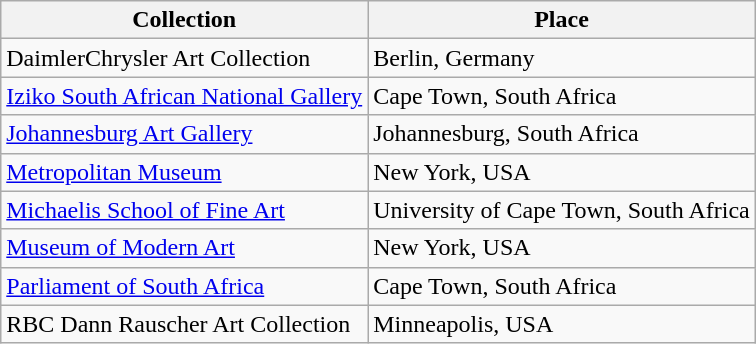<table class="wikitable">
<tr>
<th>Collection</th>
<th>Place</th>
</tr>
<tr>
<td>DaimlerChrysler Art Collection</td>
<td>Berlin, Germany</td>
</tr>
<tr>
<td><a href='#'>Iziko South African National Gallery</a></td>
<td>Cape Town, South Africa</td>
</tr>
<tr>
<td><a href='#'>Johannesburg Art Gallery</a></td>
<td>Johannesburg, South Africa</td>
</tr>
<tr>
<td><a href='#'>Metropolitan Museum</a></td>
<td>New York, USA</td>
</tr>
<tr>
<td><a href='#'>Michaelis School of Fine Art</a></td>
<td>University of Cape Town, South Africa</td>
</tr>
<tr>
<td><a href='#'>Museum of Modern Art</a></td>
<td>New York, USA</td>
</tr>
<tr>
<td><a href='#'>Parliament of South Africa</a></td>
<td>Cape Town, South Africa</td>
</tr>
<tr>
<td>RBC Dann Rauscher Art Collection</td>
<td>Minneapolis, USA</td>
</tr>
</table>
